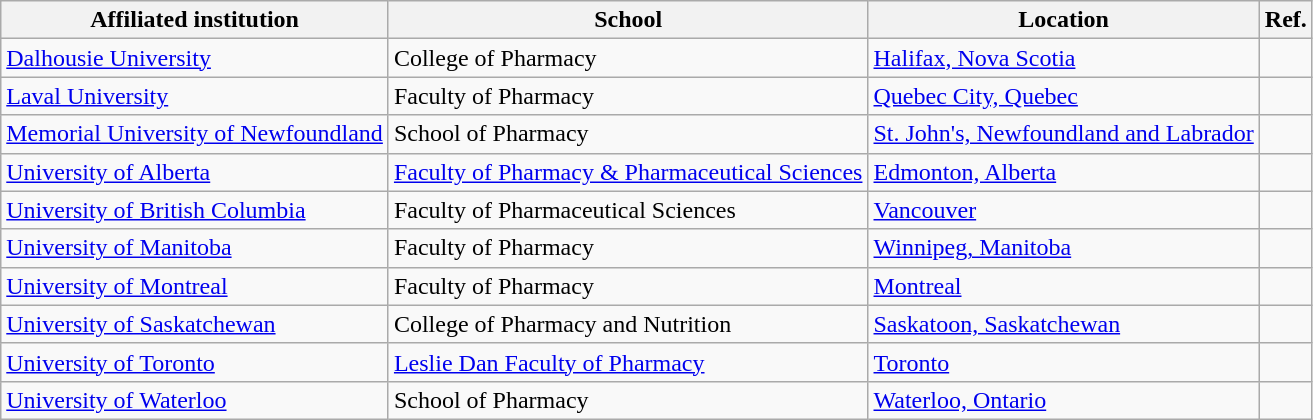<table class="wikitable sortable">
<tr>
<th>Affiliated institution</th>
<th>School</th>
<th>Location</th>
<th>Ref.</th>
</tr>
<tr>
<td><a href='#'>Dalhousie University</a></td>
<td>College of Pharmacy</td>
<td><a href='#'>Halifax, Nova Scotia</a></td>
<td></td>
</tr>
<tr>
<td><a href='#'>Laval University</a></td>
<td>Faculty of Pharmacy</td>
<td><a href='#'>Quebec City, Quebec</a></td>
<td></td>
</tr>
<tr>
<td><a href='#'>Memorial University of Newfoundland</a></td>
<td>School of Pharmacy</td>
<td><a href='#'>St. John's, Newfoundland and Labrador</a></td>
<td></td>
</tr>
<tr>
<td><a href='#'>University of Alberta</a></td>
<td><a href='#'>Faculty of Pharmacy & Pharmaceutical Sciences</a></td>
<td><a href='#'>Edmonton, Alberta</a></td>
<td></td>
</tr>
<tr>
<td><a href='#'>University of British Columbia</a></td>
<td>Faculty of Pharmaceutical Sciences</td>
<td><a href='#'>Vancouver</a></td>
<td></td>
</tr>
<tr>
<td><a href='#'>University of Manitoba</a></td>
<td>Faculty of Pharmacy</td>
<td><a href='#'>Winnipeg, Manitoba</a></td>
<td></td>
</tr>
<tr>
<td><a href='#'>University of Montreal</a></td>
<td>Faculty of Pharmacy</td>
<td><a href='#'>Montreal</a></td>
<td></td>
</tr>
<tr>
<td><a href='#'>University of Saskatchewan</a></td>
<td>College of Pharmacy and Nutrition</td>
<td><a href='#'>Saskatoon, Saskatchewan</a></td>
<td></td>
</tr>
<tr>
<td><a href='#'>University of Toronto</a></td>
<td><a href='#'>Leslie Dan Faculty of Pharmacy</a></td>
<td><a href='#'>Toronto</a></td>
<td></td>
</tr>
<tr>
<td><a href='#'>University of Waterloo</a></td>
<td>School of Pharmacy</td>
<td><a href='#'>Waterloo, Ontario</a></td>
<td></td>
</tr>
</table>
